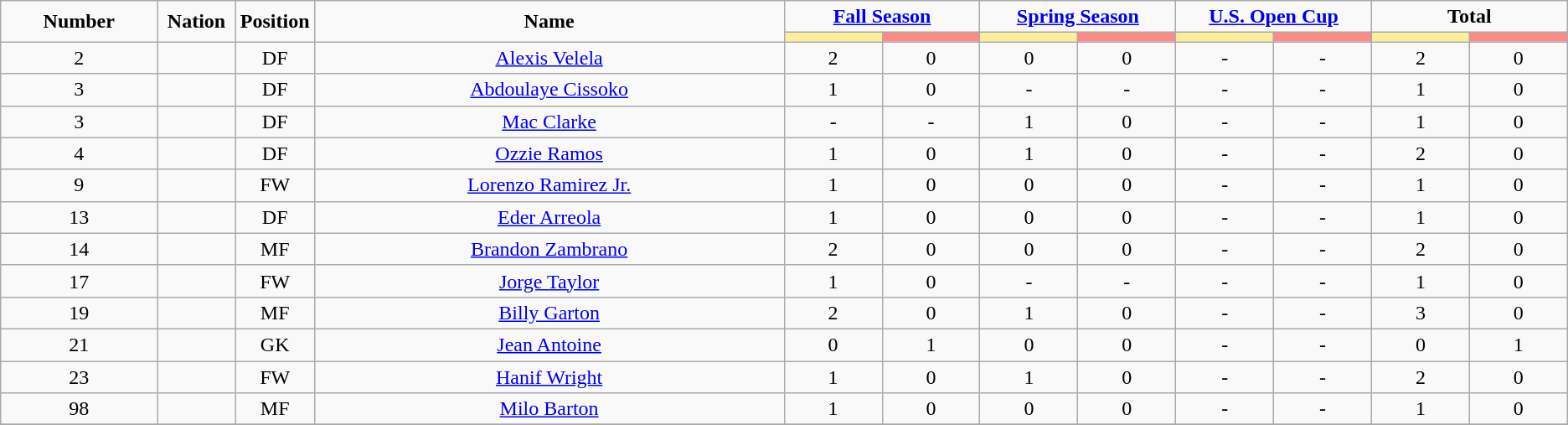<table class="wikitable" style="text-align:center;">
<tr>
<td rowspan="2"  style="width:10%; text-align:center;"><strong>Number</strong></td>
<td rowspan="2"  style="width:5%; text-align:center;"><strong>Nation</strong></td>
<td rowspan="2"  style="width:5%; text-align:center;"><strong>Position</strong></td>
<td rowspan="2"  style="width:30%; text-align:center;"><strong>Name</strong></td>
<td colspan="2" style="text-align:center;"><strong><a href='#'>Fall Season</a></strong></td>
<td colspan="2" style="text-align:center;"><strong><a href='#'>Spring Season</a></strong></td>
<td colspan="2" style="text-align:center;"><strong><a href='#'>U.S. Open Cup</a></strong></td>
<td colspan="2" style="text-align:center;"><strong>Total</strong></td>
</tr>
<tr>
<th style="width:60px; background:#fe9;"></th>
<th style="width:60px; background:#ff8888;"></th>
<th style="width:60px; background:#fe9;"></th>
<th style="width:60px; background:#ff8888;"></th>
<th style="width:60px; background:#fe9;"></th>
<th style="width:60px; background:#ff8888;"></th>
<th style="width:60px; background:#fe9;"></th>
<th style="width:60px; background:#ff8888;"></th>
</tr>
<tr>
<td>2</td>
<td></td>
<td>DF</td>
<td><a href='#'>Alexis Velela</a></td>
<td>2</td>
<td>0</td>
<td>0</td>
<td>0</td>
<td>-</td>
<td>-</td>
<td>2</td>
<td>0</td>
</tr>
<tr>
<td>3</td>
<td></td>
<td>DF</td>
<td><a href='#'>Abdoulaye Cissoko</a></td>
<td>1</td>
<td>0</td>
<td>-</td>
<td>-</td>
<td>-</td>
<td>-</td>
<td>1</td>
<td>0</td>
</tr>
<tr>
<td>3</td>
<td></td>
<td>DF</td>
<td><a href='#'>Mac Clarke</a></td>
<td>-</td>
<td>-</td>
<td>1</td>
<td>0</td>
<td>-</td>
<td>-</td>
<td>1</td>
<td>0</td>
</tr>
<tr>
<td>4</td>
<td></td>
<td>DF</td>
<td><a href='#'>Ozzie Ramos</a></td>
<td>1</td>
<td>0</td>
<td>1</td>
<td>0</td>
<td>-</td>
<td>-</td>
<td>2</td>
<td>0</td>
</tr>
<tr>
<td>9</td>
<td></td>
<td>FW</td>
<td><a href='#'>Lorenzo Ramirez Jr.</a></td>
<td>1</td>
<td>0</td>
<td>0</td>
<td>0</td>
<td>-</td>
<td>-</td>
<td>1</td>
<td>0</td>
</tr>
<tr>
<td>13</td>
<td></td>
<td>DF</td>
<td><a href='#'>Eder Arreola</a></td>
<td>1</td>
<td>0</td>
<td>0</td>
<td>0</td>
<td>-</td>
<td>-</td>
<td>1</td>
<td>0</td>
</tr>
<tr>
<td>14</td>
<td></td>
<td>MF</td>
<td><a href='#'>Brandon Zambrano</a></td>
<td>2</td>
<td>0</td>
<td>0</td>
<td>0</td>
<td>-</td>
<td>-</td>
<td>2</td>
<td>0</td>
</tr>
<tr>
<td>17</td>
<td></td>
<td>FW</td>
<td><a href='#'>Jorge Taylor</a></td>
<td>1</td>
<td>0</td>
<td>-</td>
<td>-</td>
<td>-</td>
<td>-</td>
<td>1</td>
<td>0</td>
</tr>
<tr>
<td>19</td>
<td></td>
<td>MF</td>
<td><a href='#'>Billy Garton</a></td>
<td>2</td>
<td>0</td>
<td>1</td>
<td>0</td>
<td>-</td>
<td>-</td>
<td>3</td>
<td>0</td>
</tr>
<tr>
<td>21</td>
<td></td>
<td>GK</td>
<td><a href='#'>Jean Antoine</a></td>
<td>0</td>
<td>1</td>
<td>0</td>
<td>0</td>
<td>-</td>
<td>-</td>
<td>0</td>
<td>1</td>
</tr>
<tr>
<td>23</td>
<td></td>
<td>FW</td>
<td><a href='#'>Hanif Wright</a></td>
<td>1</td>
<td>0</td>
<td>1</td>
<td>0</td>
<td>-</td>
<td>-</td>
<td>2</td>
<td>0</td>
</tr>
<tr>
<td>98</td>
<td></td>
<td>MF</td>
<td><a href='#'>Milo Barton</a></td>
<td>1</td>
<td>0</td>
<td>0</td>
<td>0</td>
<td>-</td>
<td>-</td>
<td>1</td>
<td>0</td>
</tr>
<tr>
</tr>
</table>
